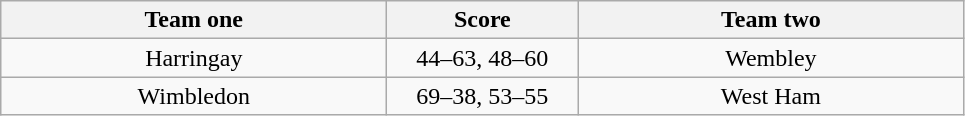<table class="wikitable" style="text-align: center">
<tr>
<th width=250>Team one</th>
<th width=120>Score</th>
<th width=250>Team two</th>
</tr>
<tr>
<td>Harringay</td>
<td>44–63, 48–60</td>
<td>Wembley</td>
</tr>
<tr>
<td>Wimbledon</td>
<td>69–38, 53–55</td>
<td>West Ham</td>
</tr>
</table>
